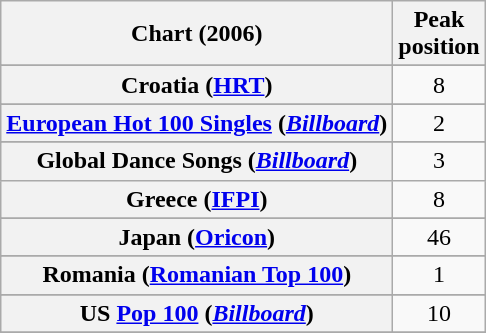<table class="wikitable sortable plainrowheaders" style="text-align:center">
<tr>
<th scope="col">Chart (2006)</th>
<th scope="col">Peak<br>position</th>
</tr>
<tr>
</tr>
<tr>
</tr>
<tr>
</tr>
<tr>
</tr>
<tr>
</tr>
<tr>
</tr>
<tr>
</tr>
<tr>
</tr>
<tr>
<th scope="row">Croatia (<a href='#'>HRT</a>)</th>
<td>8</td>
</tr>
<tr>
</tr>
<tr>
</tr>
<tr>
<th scope="row"><a href='#'>European Hot 100 Singles</a> (<em><a href='#'>Billboard</a></em>)</th>
<td>2</td>
</tr>
<tr>
</tr>
<tr>
</tr>
<tr>
</tr>
<tr>
<th scope="row">Global Dance Songs (<em><a href='#'>Billboard</a></em>)</th>
<td>3</td>
</tr>
<tr>
<th scope="row">Greece (<a href='#'>IFPI</a>)</th>
<td>8</td>
</tr>
<tr>
</tr>
<tr>
</tr>
<tr>
</tr>
<tr>
</tr>
<tr>
<th scope="row">Japan (<a href='#'>Oricon</a>)</th>
<td>46</td>
</tr>
<tr>
</tr>
<tr>
</tr>
<tr>
</tr>
<tr>
</tr>
<tr>
<th scope="row">Romania (<a href='#'>Romanian Top 100</a>)</th>
<td>1</td>
</tr>
<tr>
</tr>
<tr>
</tr>
<tr>
</tr>
<tr>
</tr>
<tr>
</tr>
<tr>
</tr>
<tr>
</tr>
<tr>
</tr>
<tr>
</tr>
<tr>
</tr>
<tr>
</tr>
<tr>
<th scope="row">US <a href='#'>Pop 100</a> (<em><a href='#'>Billboard</a></em>)</th>
<td>10</td>
</tr>
<tr>
</tr>
</table>
